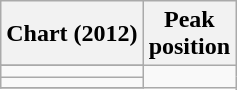<table class="wikitable sortable">
<tr>
<th>Chart (2012)</th>
<th>Peak<br>position</th>
</tr>
<tr>
</tr>
<tr>
</tr>
<tr>
<td></td>
</tr>
<tr>
<td></td>
</tr>
<tr>
</tr>
</table>
